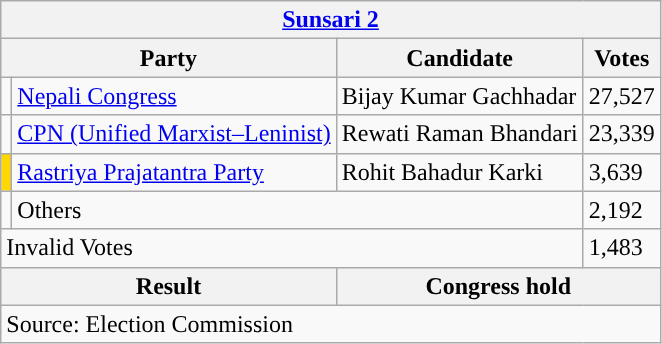<table class="wikitable">
<tr>
<th colspan="4"><a href='#'>Sunsari 2</a></th>
</tr>
<tr>
<th colspan="2">Party</th>
<th>Candidate</th>
<th>Votes</th>
</tr>
<tr>
<td style="background-color:"></td>
<td><a href='#'>Nepali Congress</a></td>
<td>Bijay Kumar Gachhadar</td>
<td>27,527</td>
</tr>
<tr>
<td style="background-color:"></td>
<td><a href='#'>CPN (Unified Marxist–Leninist)</a></td>
<td>Rewati Raman Bhandari</td>
<td>23,339</td>
</tr>
<tr>
<td style="background-color:gold"></td>
<td><a href='#'>Rastriya Prajatantra Party</a></td>
<td>Rohit Bahadur Karki</td>
<td>3,639</td>
</tr>
<tr>
<td></td>
<td colspan="2">Others</td>
<td>2,192</td>
</tr>
<tr>
<td colspan="3">Invalid Votes</td>
<td>1,483</td>
</tr>
<tr>
<th colspan="2">Result</th>
<th colspan="2">Congress hold</th>
</tr>
<tr>
<td colspan="4">Source: Election Commission</td>
</tr>
</table>
